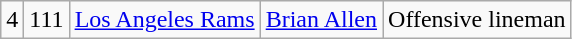<table class="wikitable">
<tr>
<td>4</td>
<td>111</td>
<td><a href='#'>Los Angeles Rams</a></td>
<td><a href='#'>Brian Allen</a></td>
<td>Offensive lineman</td>
</tr>
</table>
